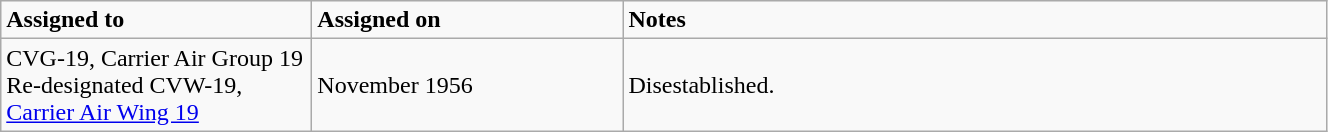<table class="wikitable" style="width: 70%;">
<tr>
<td style="width: 200px;"><strong>Assigned to</strong></td>
<td style="width: 200px;"><strong>Assigned on</strong></td>
<td><strong>Notes</strong></td>
</tr>
<tr>
<td>CVG-19, Carrier Air Group 19<br>Re-designated CVW-19, <a href='#'>Carrier Air Wing 19</a></td>
<td>November 1956</td>
<td>Disestablished.</td>
</tr>
</table>
